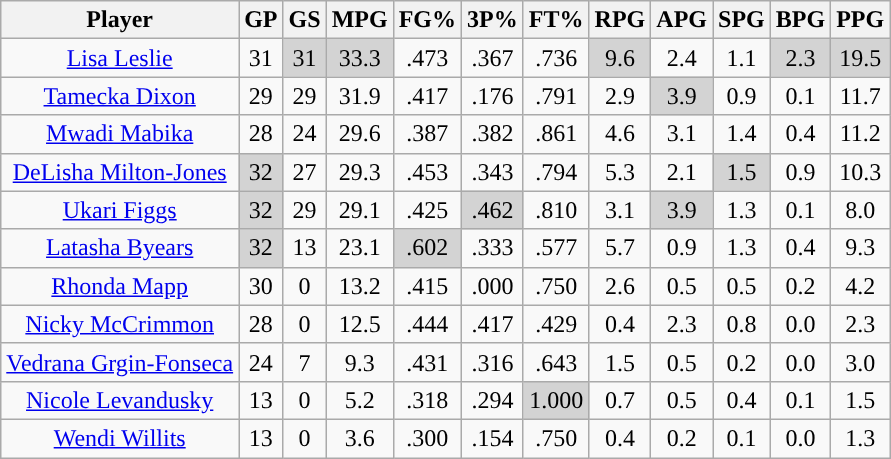<table class="wikitable sortable" style="text-align:center;">
<tr>
<th>Player</th>
<th>GP</th>
<th>GS</th>
<th>MPG</th>
<th>FG%</th>
<th>3P%</th>
<th>FT%</th>
<th>RPG</th>
<th>APG</th>
<th>SPG</th>
<th>BPG</th>
<th>PPG</th>
</tr>
<tr>
<td><a href='#'>Lisa Leslie</a></td>
<td>31</td>
<td style="background:#D3D3D3;">31</td>
<td style="background:#D3D3D3;">33.3</td>
<td>.473</td>
<td>.367</td>
<td>.736</td>
<td style="background:#D3D3D3;">9.6</td>
<td>2.4</td>
<td>1.1</td>
<td style="background:#D3D3D3;">2.3</td>
<td style="background:#D3D3D3;">19.5</td>
</tr>
<tr>
<td><a href='#'>Tamecka Dixon</a></td>
<td>29</td>
<td>29</td>
<td>31.9</td>
<td>.417</td>
<td>.176</td>
<td>.791</td>
<td>2.9</td>
<td style="background:#D3D3D3;">3.9</td>
<td>0.9</td>
<td>0.1</td>
<td>11.7</td>
</tr>
<tr>
<td><a href='#'>Mwadi Mabika</a></td>
<td>28</td>
<td>24</td>
<td>29.6</td>
<td>.387</td>
<td>.382</td>
<td>.861</td>
<td>4.6</td>
<td>3.1</td>
<td>1.4</td>
<td>0.4</td>
<td>11.2</td>
</tr>
<tr>
<td><a href='#'>DeLisha Milton-Jones</a></td>
<td style="background:#D3D3D3;">32</td>
<td>27</td>
<td>29.3</td>
<td>.453</td>
<td>.343</td>
<td>.794</td>
<td>5.3</td>
<td>2.1</td>
<td style="background:#D3D3D3;">1.5</td>
<td>0.9</td>
<td>10.3</td>
</tr>
<tr>
<td><a href='#'>Ukari Figgs</a></td>
<td style="background:#D3D3D3;">32</td>
<td>29</td>
<td>29.1</td>
<td>.425</td>
<td style="background:#D3D3D3;">.462</td>
<td>.810</td>
<td>3.1</td>
<td style="background:#D3D3D3;">3.9</td>
<td>1.3</td>
<td>0.1</td>
<td>8.0</td>
</tr>
<tr>
<td><a href='#'>Latasha Byears</a></td>
<td style="background:#D3D3D3;">32</td>
<td>13</td>
<td>23.1</td>
<td style="background:#D3D3D3;">.602</td>
<td>.333</td>
<td>.577</td>
<td>5.7</td>
<td>0.9</td>
<td>1.3</td>
<td>0.4</td>
<td>9.3</td>
</tr>
<tr>
<td><a href='#'>Rhonda Mapp</a></td>
<td>30</td>
<td>0</td>
<td>13.2</td>
<td>.415</td>
<td>.000</td>
<td>.750</td>
<td>2.6</td>
<td>0.5</td>
<td>0.5</td>
<td>0.2</td>
<td>4.2</td>
</tr>
<tr>
<td><a href='#'>Nicky McCrimmon</a></td>
<td>28</td>
<td>0</td>
<td>12.5</td>
<td>.444</td>
<td>.417</td>
<td>.429</td>
<td>0.4</td>
<td>2.3</td>
<td>0.8</td>
<td>0.0</td>
<td>2.3</td>
</tr>
<tr>
<td><a href='#'>Vedrana Grgin-Fonseca</a></td>
<td>24</td>
<td>7</td>
<td>9.3</td>
<td>.431</td>
<td>.316</td>
<td>.643</td>
<td>1.5</td>
<td>0.5</td>
<td>0.2</td>
<td>0.0</td>
<td>3.0</td>
</tr>
<tr>
<td><a href='#'>Nicole Levandusky</a></td>
<td>13</td>
<td>0</td>
<td>5.2</td>
<td>.318</td>
<td>.294</td>
<td style="background:#D3D3D3;">1.000</td>
<td>0.7</td>
<td>0.5</td>
<td>0.4</td>
<td>0.1</td>
<td>1.5</td>
</tr>
<tr>
<td><a href='#'>Wendi Willits</a></td>
<td>13</td>
<td>0</td>
<td>3.6</td>
<td>.300</td>
<td>.154</td>
<td>.750</td>
<td>0.4</td>
<td>0.2</td>
<td>0.1</td>
<td>0.0</td>
<td>1.3</td>
</tr>
</table>
